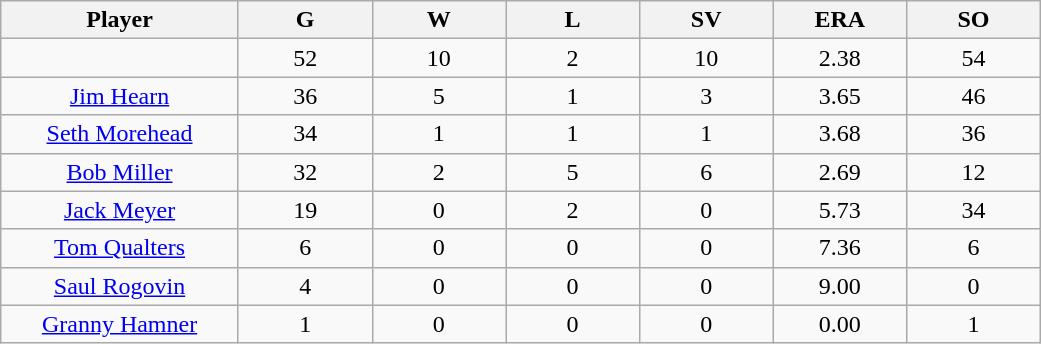<table class="wikitable sortable">
<tr>
<th bgcolor="#DDDDFF" width="16%">Player</th>
<th bgcolor="#DDDDFF" width="9%">G</th>
<th bgcolor="#DDDDFF" width="9%">W</th>
<th bgcolor="#DDDDFF" width="9%">L</th>
<th bgcolor="#DDDDFF" width="9%">SV</th>
<th bgcolor="#DDDDFF" width="9%">ERA</th>
<th bgcolor="#DDDDFF" width="9%">SO</th>
</tr>
<tr align="center">
<td></td>
<td>52</td>
<td>10</td>
<td>2</td>
<td>10</td>
<td>2.38</td>
<td>54</td>
</tr>
<tr align="center">
<td><a href='#'>Jim Hearn</a></td>
<td>36</td>
<td>5</td>
<td>1</td>
<td>3</td>
<td>3.65</td>
<td>46</td>
</tr>
<tr align=center>
<td><a href='#'>Seth Morehead</a></td>
<td>34</td>
<td>1</td>
<td>1</td>
<td>1</td>
<td>3.68</td>
<td>36</td>
</tr>
<tr align=center>
<td><a href='#'>Bob Miller</a></td>
<td>32</td>
<td>2</td>
<td>5</td>
<td>6</td>
<td>2.69</td>
<td>12</td>
</tr>
<tr align=center>
<td><a href='#'>Jack Meyer</a></td>
<td>19</td>
<td>0</td>
<td>2</td>
<td>0</td>
<td>5.73</td>
<td>34</td>
</tr>
<tr align=center>
<td><a href='#'>Tom Qualters</a></td>
<td>6</td>
<td>0</td>
<td>0</td>
<td>0</td>
<td>7.36</td>
<td>6</td>
</tr>
<tr align=center>
<td><a href='#'>Saul Rogovin</a></td>
<td>4</td>
<td>0</td>
<td>0</td>
<td>0</td>
<td>9.00</td>
<td>0</td>
</tr>
<tr align=center>
<td><a href='#'>Granny Hamner</a></td>
<td>1</td>
<td>0</td>
<td>0</td>
<td>0</td>
<td>0.00</td>
<td>1</td>
</tr>
</table>
